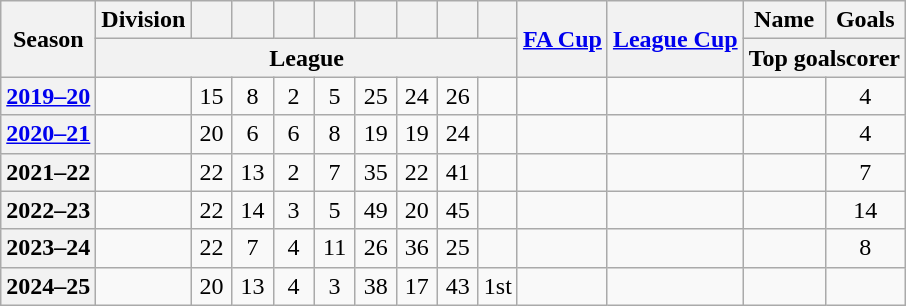<table class="wikitable sortable" style="text-align: center">
<tr>
<th rowspan="2" scope="col">Season</th>
<th scope="col">Division</th>
<th width="20" scope="col" data-sort-type="number"></th>
<th width="20" scope="col" data-sort-type="number"></th>
<th width="20" scope="col" data-sort-type="number"></th>
<th width="20" scope="col" data-sort-type="number"></th>
<th width="20" scope="col" data-sort-type="number"></th>
<th width="20" scope="col" data-sort-type="number"></th>
<th width="20" scope="col" data-sort-type="number"></th>
<th scope="col" data-sort-type="number"></th>
<th rowspan="2" scope="col"><a href='#'>FA Cup</a></th>
<th rowspan="2" scope="col"><a href='#'>League Cup</a></th>
<th scope="col">Name</th>
<th scope="col">Goals</th>
</tr>
<tr class="unsortable">
<th colspan="9" scope="col">League</th>
<th colspan="2" scope="col">Top goalscorer</th>
</tr>
<tr>
<th scope="row"><a href='#'>2019–20</a></th>
<td></td>
<td>15</td>
<td>8</td>
<td>2</td>
<td>5</td>
<td>25</td>
<td>24</td>
<td>26</td>
<td></td>
<td><a href='#'></a></td>
<td><a href='#'></a></td>
<td></td>
<td>4</td>
</tr>
<tr>
<th scope="row"><a href='#'>2020–21</a></th>
<td></td>
<td>20</td>
<td>6</td>
<td>6</td>
<td>8</td>
<td>19</td>
<td>19</td>
<td>24</td>
<td></td>
<td><a href='#'></a></td>
<td><a href='#'></a></td>
<td></td>
<td>4</td>
</tr>
<tr>
<th scope="row">2021–22</th>
<td></td>
<td>22</td>
<td>13</td>
<td>2</td>
<td>7</td>
<td>35</td>
<td>22</td>
<td>41</td>
<td></td>
<td><a href='#'></a></td>
<td><a href='#'></a></td>
<td><br></td>
<td>7</td>
</tr>
<tr>
<th scope="row">2022–23</th>
<td></td>
<td>22</td>
<td>14</td>
<td>3</td>
<td>5</td>
<td>49</td>
<td>20</td>
<td>45</td>
<td></td>
<td><a href='#'></a></td>
<td><a href='#'></a></td>
<td></td>
<td>14</td>
</tr>
<tr>
<th scope="row">2023–24</th>
<td></td>
<td>22</td>
<td>7</td>
<td>4</td>
<td>11</td>
<td>26</td>
<td>36</td>
<td>25</td>
<td></td>
<td><a href='#'></a></td>
<td><a href='#'></a></td>
<td></td>
<td>8</td>
</tr>
<tr>
<th>2024–25</th>
<td></td>
<td>20</td>
<td>13</td>
<td>4</td>
<td>3</td>
<td>38</td>
<td>17</td>
<td>43</td>
<td>1st</td>
<td></td>
<td></td>
<td></td>
<td></td>
</tr>
</table>
